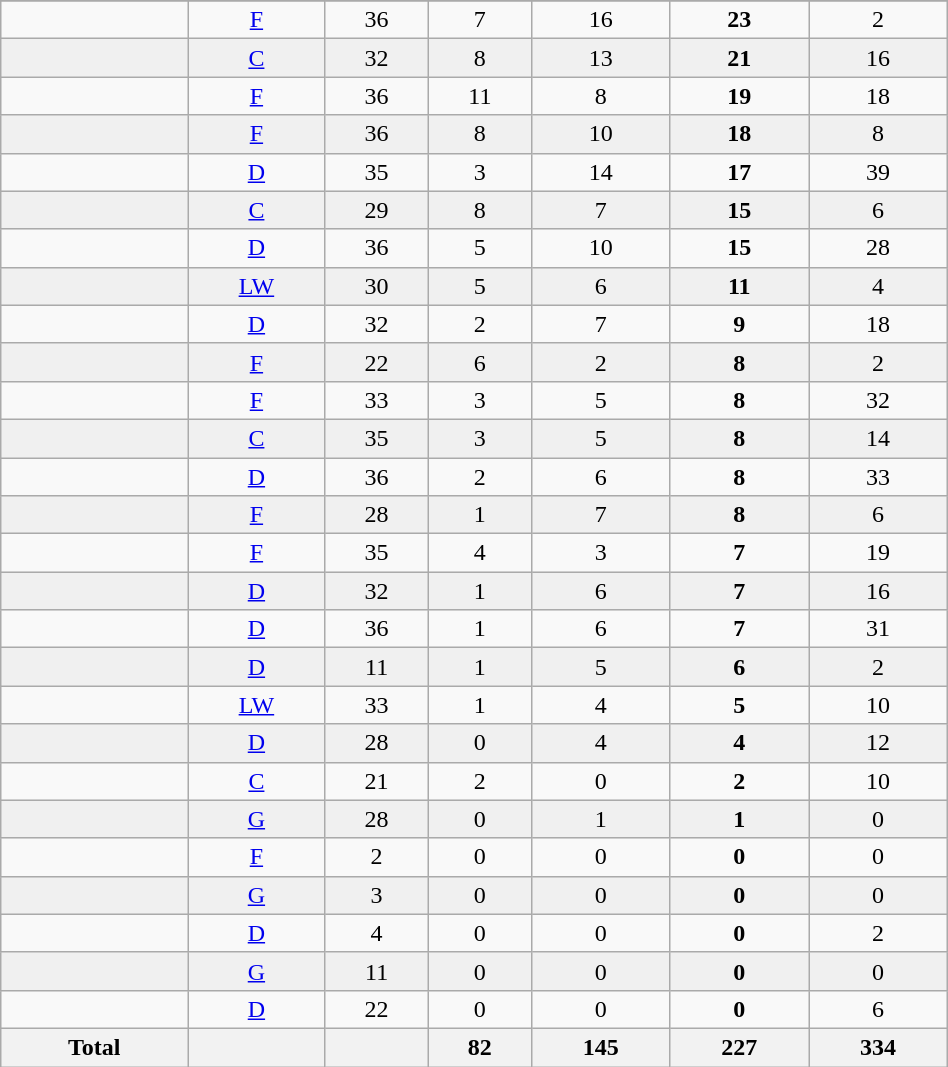<table class="wikitable sortable" width ="50%">
<tr align="center">
</tr>
<tr align="center" bgcolor="">
<td></td>
<td><a href='#'>F</a></td>
<td>36</td>
<td>7</td>
<td>16</td>
<td><strong>23</strong></td>
<td>2</td>
</tr>
<tr align="center" bgcolor="f0f0f0">
<td></td>
<td><a href='#'>C</a></td>
<td>32</td>
<td>8</td>
<td>13</td>
<td><strong>21</strong></td>
<td>16</td>
</tr>
<tr align="center" bgcolor="">
<td></td>
<td><a href='#'>F</a></td>
<td>36</td>
<td>11</td>
<td>8</td>
<td><strong>19</strong></td>
<td>18</td>
</tr>
<tr align="center" bgcolor="f0f0f0">
<td></td>
<td><a href='#'>F</a></td>
<td>36</td>
<td>8</td>
<td>10</td>
<td><strong>18</strong></td>
<td>8</td>
</tr>
<tr align="center" bgcolor="">
<td></td>
<td><a href='#'>D</a></td>
<td>35</td>
<td>3</td>
<td>14</td>
<td><strong>17</strong></td>
<td>39</td>
</tr>
<tr align="center" bgcolor="f0f0f0">
<td></td>
<td><a href='#'>C</a></td>
<td>29</td>
<td>8</td>
<td>7</td>
<td><strong>15</strong></td>
<td>6</td>
</tr>
<tr align="center" bgcolor="">
<td></td>
<td><a href='#'>D</a></td>
<td>36</td>
<td>5</td>
<td>10</td>
<td><strong>15</strong></td>
<td>28</td>
</tr>
<tr align="center" bgcolor="f0f0f0">
<td></td>
<td><a href='#'>LW</a></td>
<td>30</td>
<td>5</td>
<td>6</td>
<td><strong>11</strong></td>
<td>4</td>
</tr>
<tr align="center" bgcolor="">
<td></td>
<td><a href='#'>D</a></td>
<td>32</td>
<td>2</td>
<td>7</td>
<td><strong>9</strong></td>
<td>18</td>
</tr>
<tr align="center" bgcolor="f0f0f0">
<td></td>
<td><a href='#'>F</a></td>
<td>22</td>
<td>6</td>
<td>2</td>
<td><strong>8</strong></td>
<td>2</td>
</tr>
<tr align="center" bgcolor="">
<td></td>
<td><a href='#'>F</a></td>
<td>33</td>
<td>3</td>
<td>5</td>
<td><strong>8</strong></td>
<td>32</td>
</tr>
<tr align="center" bgcolor="f0f0f0">
<td></td>
<td><a href='#'>C</a></td>
<td>35</td>
<td>3</td>
<td>5</td>
<td><strong>8</strong></td>
<td>14</td>
</tr>
<tr align="center" bgcolor="">
<td></td>
<td><a href='#'>D</a></td>
<td>36</td>
<td>2</td>
<td>6</td>
<td><strong>8</strong></td>
<td>33</td>
</tr>
<tr align="center" bgcolor="f0f0f0">
<td></td>
<td><a href='#'>F</a></td>
<td>28</td>
<td>1</td>
<td>7</td>
<td><strong>8</strong></td>
<td>6</td>
</tr>
<tr align="center" bgcolor="">
<td></td>
<td><a href='#'>F</a></td>
<td>35</td>
<td>4</td>
<td>3</td>
<td><strong>7</strong></td>
<td>19</td>
</tr>
<tr align="center" bgcolor="f0f0f0">
<td></td>
<td><a href='#'>D</a></td>
<td>32</td>
<td>1</td>
<td>6</td>
<td><strong>7</strong></td>
<td>16</td>
</tr>
<tr align="center" bgcolor="">
<td></td>
<td><a href='#'>D</a></td>
<td>36</td>
<td>1</td>
<td>6</td>
<td><strong>7</strong></td>
<td>31</td>
</tr>
<tr align="center" bgcolor="f0f0f0">
<td></td>
<td><a href='#'>D</a></td>
<td>11</td>
<td>1</td>
<td>5</td>
<td><strong>6</strong></td>
<td>2</td>
</tr>
<tr align="center" bgcolor="">
<td></td>
<td><a href='#'>LW</a></td>
<td>33</td>
<td>1</td>
<td>4</td>
<td><strong>5</strong></td>
<td>10</td>
</tr>
<tr align="center" bgcolor="f0f0f0">
<td></td>
<td><a href='#'>D</a></td>
<td>28</td>
<td>0</td>
<td>4</td>
<td><strong>4</strong></td>
<td>12</td>
</tr>
<tr align="center" bgcolor="">
<td></td>
<td><a href='#'>C</a></td>
<td>21</td>
<td>2</td>
<td>0</td>
<td><strong>2</strong></td>
<td>10</td>
</tr>
<tr align="center" bgcolor="f0f0f0">
<td></td>
<td><a href='#'>G</a></td>
<td>28</td>
<td>0</td>
<td>1</td>
<td><strong>1</strong></td>
<td>0</td>
</tr>
<tr align="center" bgcolor="">
<td></td>
<td><a href='#'>F</a></td>
<td>2</td>
<td>0</td>
<td>0</td>
<td><strong>0</strong></td>
<td>0</td>
</tr>
<tr align="center" bgcolor="f0f0f0">
<td></td>
<td><a href='#'>G</a></td>
<td>3</td>
<td>0</td>
<td>0</td>
<td><strong>0</strong></td>
<td>0</td>
</tr>
<tr align="center" bgcolor="">
<td></td>
<td><a href='#'>D</a></td>
<td>4</td>
<td>0</td>
<td>0</td>
<td><strong>0</strong></td>
<td>2</td>
</tr>
<tr align="center" bgcolor="f0f0f0">
<td></td>
<td><a href='#'>G</a></td>
<td>11</td>
<td>0</td>
<td>0</td>
<td><strong>0</strong></td>
<td>0</td>
</tr>
<tr align="center" bgcolor="">
<td></td>
<td><a href='#'>D</a></td>
<td>22</td>
<td>0</td>
<td>0</td>
<td><strong>0</strong></td>
<td>6</td>
</tr>
<tr>
<th>Total</th>
<th></th>
<th></th>
<th>82</th>
<th>145</th>
<th>227</th>
<th>334</th>
</tr>
</table>
